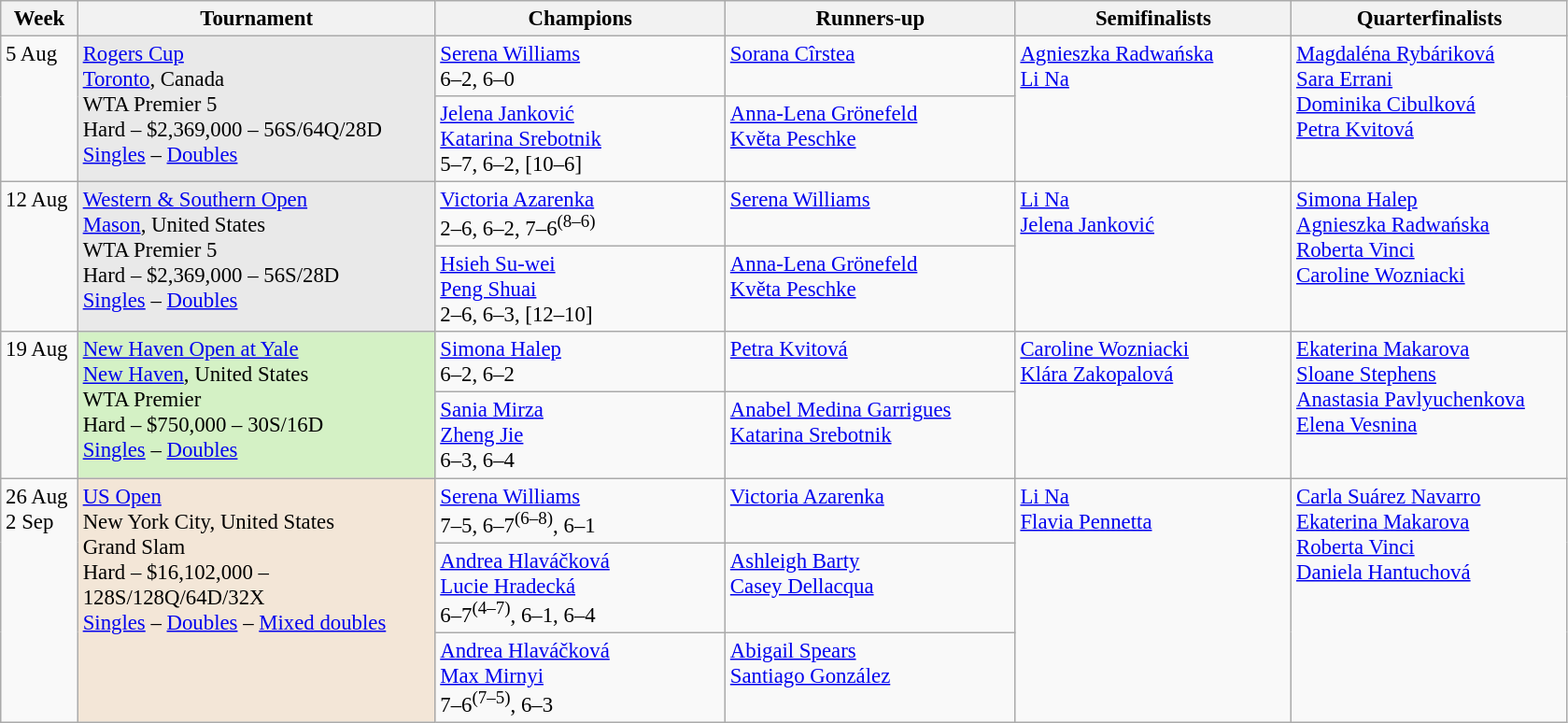<table class=wikitable style=font-size:95%>
<tr>
<th style="width:48px;">Week</th>
<th style="width:248px;">Tournament</th>
<th style="width:200px;">Champions</th>
<th style="width:200px;">Runners-up</th>
<th style="width:190px;">Semifinalists</th>
<th style="width:190px;">Quarterfinalists</th>
</tr>
<tr valign=top>
<td rowspan=2>5 Aug</td>
<td style="background:#E9E9E9;" rowspan="2"><a href='#'>Rogers Cup</a><br><a href='#'>Toronto</a>, Canada<br>WTA Premier 5<br>Hard – $2,369,000 – 56S/64Q/28D<br><a href='#'>Singles</a> – <a href='#'>Doubles</a></td>
<td> <a href='#'>Serena Williams</a><br>6–2, 6–0</td>
<td> <a href='#'>Sorana Cîrstea</a></td>
<td rowspan=2> <a href='#'>Agnieszka Radwańska</a> <br>  <a href='#'>Li Na</a></td>
<td rowspan=2> <a href='#'>Magdaléna Rybáriková</a> <br>  <a href='#'>Sara Errani</a> <br> <a href='#'>Dominika Cibulková</a> <br>  <a href='#'>Petra Kvitová</a></td>
</tr>
<tr valign=top>
<td> <a href='#'>Jelena Janković</a> <br>  <a href='#'>Katarina Srebotnik</a><br>5–7, 6–2, [10–6]</td>
<td> <a href='#'>Anna-Lena Grönefeld</a> <br>  <a href='#'>Květa Peschke</a></td>
</tr>
<tr valign=top>
<td rowspan=2>12 Aug</td>
<td style="background:#E9E9E9;" rowspan="2"><a href='#'>Western & Southern Open</a><br><a href='#'>Mason</a>, United States<br>WTA Premier 5<br>Hard – $2,369,000 – 56S/28D<br><a href='#'>Singles</a> – <a href='#'>Doubles</a></td>
<td> <a href='#'>Victoria Azarenka</a> <br>2–6, 6–2, 7–6<sup>(8–6)</sup></td>
<td> <a href='#'>Serena Williams</a></td>
<td rowspan=2> <a href='#'>Li Na</a>  <br>  <a href='#'>Jelena Janković</a></td>
<td rowspan=2> <a href='#'>Simona Halep</a> <br> <a href='#'>Agnieszka Radwańska</a> <br> <a href='#'>Roberta Vinci</a>  <br>  <a href='#'>Caroline Wozniacki</a></td>
</tr>
<tr valign=top>
<td> <a href='#'>Hsieh Su-wei</a> <br>  <a href='#'>Peng Shuai</a><br>2–6, 6–3, [12–10]</td>
<td> <a href='#'>Anna-Lena Grönefeld</a> <br>  <a href='#'>Květa Peschke</a></td>
</tr>
<tr valign=top>
<td rowspan=2>19 Aug</td>
<td style="background:#D4F1C5;" rowspan="2"><a href='#'>New Haven Open at Yale</a><br><a href='#'>New Haven</a>, United States<br>WTA Premier<br>Hard – $750,000 – 30S/16D<br><a href='#'>Singles</a> – <a href='#'>Doubles</a></td>
<td> <a href='#'>Simona Halep</a> <br> 6–2, 6–2</td>
<td> <a href='#'>Petra Kvitová</a></td>
<td rowspan=2> <a href='#'>Caroline Wozniacki</a> <br> <a href='#'>Klára Zakopalová</a></td>
<td rowspan=2> <a href='#'>Ekaterina Makarova</a> <br> <a href='#'>Sloane Stephens</a> <br> <a href='#'>Anastasia Pavlyuchenkova</a> <br> <a href='#'>Elena Vesnina</a></td>
</tr>
<tr valign=top>
<td> <a href='#'>Sania Mirza</a> <br>  <a href='#'>Zheng Jie</a><br> 6–3, 6–4</td>
<td> <a href='#'>Anabel Medina Garrigues</a> <br>  <a href='#'>Katarina Srebotnik</a></td>
</tr>
<tr valign=top>
<td rowspan="3">26 Aug <br>2 Sep</td>
<td style="background:#F3E6D7;" rowspan="3"><a href='#'>US Open</a><br>New York City, United States<br>Grand Slam<br>Hard – $16,102,000 –<br>128S/128Q/64D/32X<br><a href='#'>Singles</a> – <a href='#'>Doubles</a> – <a href='#'>Mixed doubles</a></td>
<td> <a href='#'>Serena Williams</a><br> 7–5, 6–7<sup>(6–8)</sup>, 6–1</td>
<td> <a href='#'>Victoria Azarenka</a></td>
<td rowspan=3> <a href='#'>Li Na</a><br> <a href='#'>Flavia Pennetta</a></td>
<td rowspan=3> <a href='#'>Carla Suárez Navarro</a><br> <a href='#'>Ekaterina Makarova</a> <br>  <a href='#'>Roberta Vinci</a><br> <a href='#'>Daniela Hantuchová</a></td>
</tr>
<tr valign=top>
<td> <a href='#'>Andrea Hlaváčková</a><br> <a href='#'>Lucie Hradecká</a> <br>6–7<sup>(4–7)</sup>, 6–1, 6–4</td>
<td> <a href='#'>Ashleigh Barty</a><br> <a href='#'>Casey Dellacqua</a></td>
</tr>
<tr valign=top>
<td> <a href='#'>Andrea Hlaváčková</a><br> <a href='#'>Max Mirnyi</a><br>7–6<sup>(7–5)</sup>, 6–3</td>
<td> <a href='#'>Abigail Spears</a><br> <a href='#'>Santiago González</a></td>
</tr>
</table>
